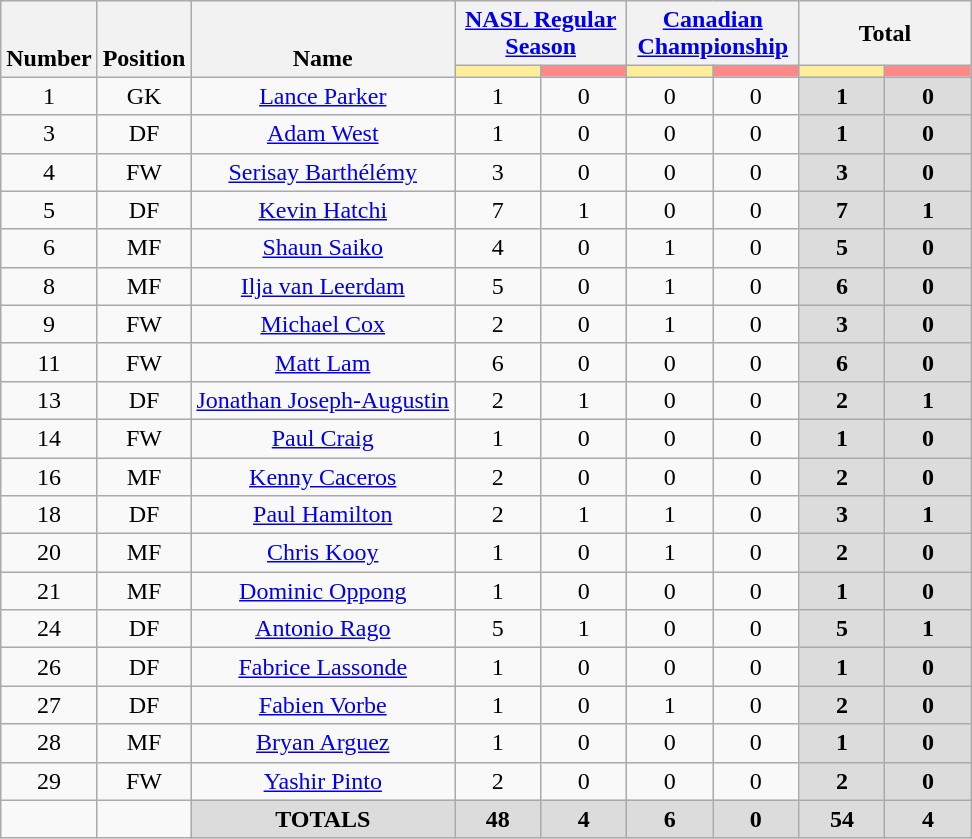<table class="wikitable"  style="text-align:center;">
<tr>
<th rowspan="2" style="vertical-align:bottom;">Number</th>
<th rowspan="2" style="vertical-align:bottom;">Position</th>
<th rowspan="2" style="vertical-align:bottom;">Name</th>
<th colspan="2"><a href='#'>NASL Regular Season</a></th>
<th colspan="2"><a href='#'>Canadian Championship</a></th>
<th colspan="2" background:#dcdcdc;">Total</th>
</tr>
<tr>
<th style="width:50px; background:#fe9;"></th>
<th style="width:50px; background:#ff8888;"></th>
<th style="width:50px; background:#fe9;"></th>
<th style="width:50px; background:#ff8888;"></th>
<th style="width:50px; background:#fe9;"></th>
<th style="width:50px; background:#ff8888;"></th>
</tr>
<tr>
<td>1</td>
<td>GK</td>
<td><a href='#'>Lance Parker</a></td>
<td>1</td>
<td>0</td>
<td>0</td>
<td>0</td>
<td style="background: #DCDCDC"><strong>1</strong></td>
<td style="background: #DCDCDC"><strong>0</strong></td>
</tr>
<tr>
<td>3</td>
<td>DF</td>
<td><a href='#'>Adam West</a></td>
<td>1</td>
<td>0</td>
<td>0</td>
<td>0</td>
<td style="background: #DCDCDC"><strong>1</strong></td>
<td style="background: #DCDCDC"><strong>0</strong></td>
</tr>
<tr>
<td>4</td>
<td>FW</td>
<td><a href='#'>Serisay Barthélémy</a></td>
<td>3</td>
<td>0</td>
<td>0</td>
<td>0</td>
<td style="background: #DCDCDC"><strong>3</strong></td>
<td style="background: #DCDCDC"><strong>0</strong></td>
</tr>
<tr>
<td>5</td>
<td>DF</td>
<td><a href='#'>Kevin Hatchi</a></td>
<td>7</td>
<td>1</td>
<td>0</td>
<td>0</td>
<td style="background: #DCDCDC"><strong>7</strong></td>
<td style="background: #DCDCDC"><strong>1</strong></td>
</tr>
<tr>
<td>6</td>
<td>MF</td>
<td><a href='#'>Shaun Saiko</a></td>
<td>4</td>
<td>0</td>
<td>1</td>
<td>0</td>
<td style="background: #DCDCDC"><strong>5</strong></td>
<td style="background: #DCDCDC"><strong>0</strong></td>
</tr>
<tr>
<td>8</td>
<td>MF</td>
<td><a href='#'>Ilja van Leerdam</a></td>
<td>5</td>
<td>0</td>
<td>1</td>
<td>0</td>
<td style="background: #DCDCDC"><strong>6</strong></td>
<td style="background: #DCDCDC"><strong>0</strong></td>
</tr>
<tr>
<td>9</td>
<td>FW</td>
<td><a href='#'>Michael Cox</a></td>
<td>2</td>
<td>0</td>
<td>1</td>
<td>0</td>
<td style="background: #DCDCDC"><strong>3</strong></td>
<td style="background: #DCDCDC"><strong>0</strong></td>
</tr>
<tr>
<td>11</td>
<td>FW</td>
<td><a href='#'>Matt Lam</a></td>
<td>6</td>
<td>0</td>
<td>0</td>
<td>0</td>
<td style="background: #DCDCDC"><strong>6</strong></td>
<td style="background: #DCDCDC"><strong>0</strong></td>
</tr>
<tr>
<td>13</td>
<td>DF</td>
<td><a href='#'>Jonathan Joseph-Augustin</a></td>
<td>2</td>
<td>1</td>
<td>0</td>
<td>0</td>
<td style="background: #DCDCDC"><strong>2</strong></td>
<td style="background: #DCDCDC"><strong>1</strong></td>
</tr>
<tr>
<td>14</td>
<td>FW</td>
<td><a href='#'>Paul Craig</a></td>
<td>1</td>
<td>0</td>
<td>0</td>
<td>0</td>
<td style="background: #DCDCDC"><strong>1</strong></td>
<td style="background: #DCDCDC"><strong>0</strong></td>
</tr>
<tr>
<td>16</td>
<td>MF</td>
<td><a href='#'>Kenny Caceros</a></td>
<td>2</td>
<td>0</td>
<td>0</td>
<td>0</td>
<td style="background: #DCDCDC"><strong>2</strong></td>
<td style="background: #DCDCDC"><strong>0</strong></td>
</tr>
<tr>
<td>18</td>
<td>DF</td>
<td><a href='#'>Paul Hamilton</a></td>
<td>2</td>
<td>1</td>
<td>1</td>
<td>0</td>
<td style="background: #DCDCDC"><strong>3</strong></td>
<td style="background: #DCDCDC"><strong>1</strong></td>
</tr>
<tr>
<td>20</td>
<td>MF</td>
<td><a href='#'>Chris Kooy</a></td>
<td>1</td>
<td>0</td>
<td>1</td>
<td>0</td>
<td style="background: #DCDCDC"><strong>2</strong></td>
<td style="background: #DCDCDC"><strong>0</strong></td>
</tr>
<tr>
<td>21</td>
<td>MF</td>
<td><a href='#'>Dominic Oppong</a></td>
<td>1</td>
<td>0</td>
<td>0</td>
<td>0</td>
<td style="background: #DCDCDC"><strong>1</strong></td>
<td style="background: #DCDCDC"><strong>0</strong></td>
</tr>
<tr>
<td>24</td>
<td>DF</td>
<td><a href='#'>Antonio Rago</a></td>
<td>5</td>
<td>1</td>
<td>0</td>
<td>0</td>
<td style="background: #DCDCDC"><strong>5</strong></td>
<td style="background: #DCDCDC"><strong>1</strong></td>
</tr>
<tr>
<td>26</td>
<td>DF</td>
<td><a href='#'>Fabrice Lassonde</a></td>
<td>1</td>
<td>0</td>
<td>0</td>
<td>0</td>
<td style="background: #DCDCDC"><strong>1</strong></td>
<td style="background: #DCDCDC"><strong>0</strong></td>
</tr>
<tr>
<td>27</td>
<td>DF</td>
<td><a href='#'>Fabien Vorbe</a></td>
<td>1</td>
<td>0</td>
<td>1</td>
<td>0</td>
<td style="background: #DCDCDC"><strong>2</strong></td>
<td style="background: #DCDCDC"><strong>0</strong></td>
</tr>
<tr>
<td>28</td>
<td>MF</td>
<td><a href='#'>Bryan Arguez</a></td>
<td>1</td>
<td>0</td>
<td>0</td>
<td>0</td>
<td style="background: #DCDCDC"><strong>1</strong></td>
<td style="background: #DCDCDC"><strong>0</strong></td>
</tr>
<tr>
<td>29</td>
<td>FW</td>
<td><a href='#'>Yashir Pinto</a></td>
<td>2</td>
<td>0</td>
<td>0</td>
<td>0</td>
<td style="background: #DCDCDC"><strong>2</strong></td>
<td style="background: #DCDCDC"><strong>0</strong></td>
</tr>
<tr>
<td></td>
<td></td>
<td style="background: #DCDCDC"><strong>TOTALS</strong></td>
<td style="background: #DCDCDC"><strong>48</strong></td>
<td style="background: #DCDCDC"><strong>4</strong></td>
<td style="background: #DCDCDC"><strong>6</strong></td>
<td style="background: #DCDCDC"><strong>0</strong></td>
<td style="background: #DCDCDC"><strong>54</strong></td>
<td style="background: #DCDCDC"><strong>4</strong></td>
</tr>
</table>
